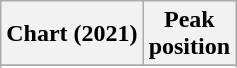<table class="wikitable sortable plainrowheaders" style="text-align:center">
<tr>
<th>Chart (2021)</th>
<th>Peak<br>position</th>
</tr>
<tr>
</tr>
<tr>
</tr>
<tr>
</tr>
<tr>
</tr>
</table>
